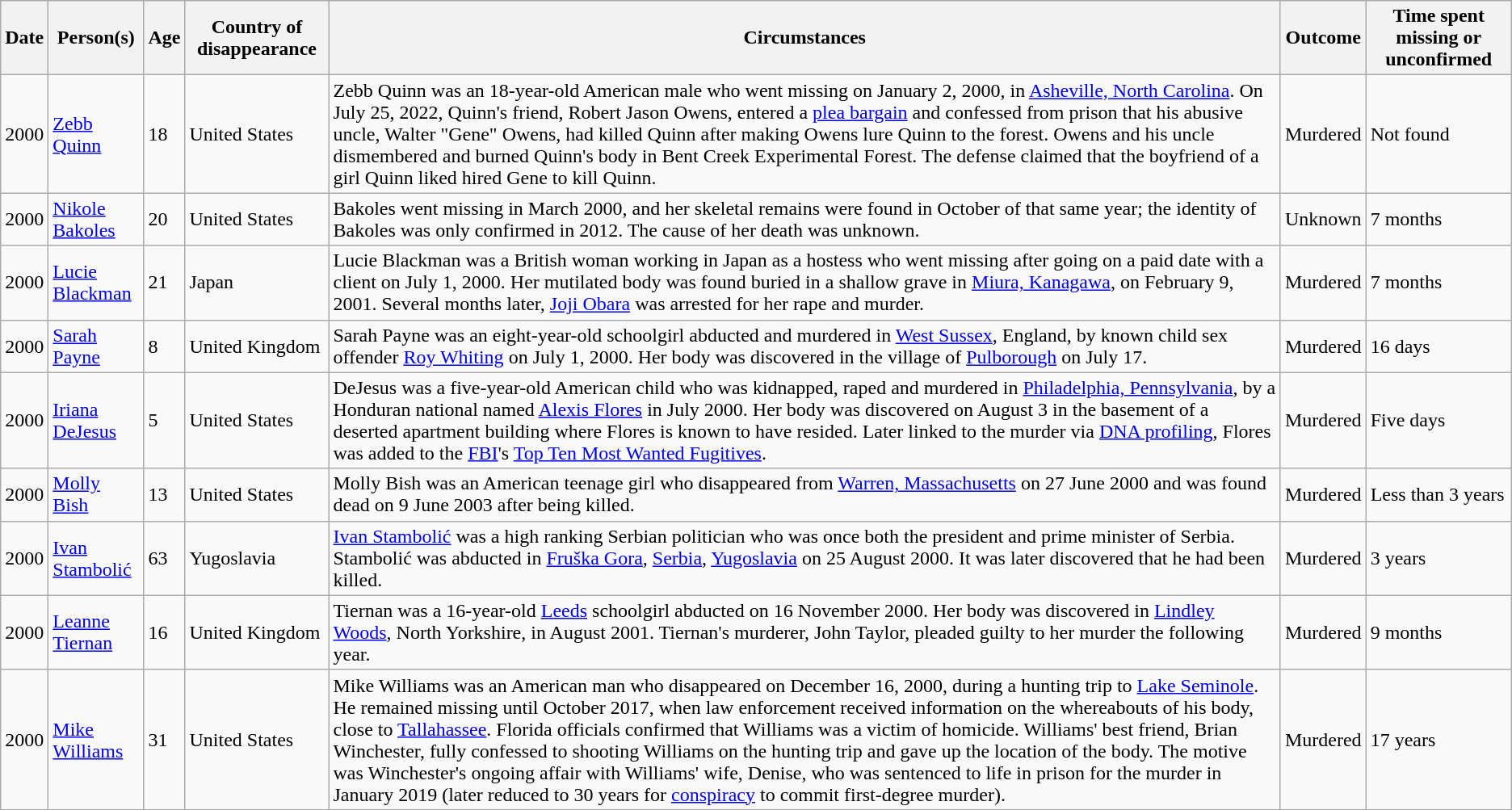<table class="wikitable sortable zebra">
<tr>
<th data-sort-type="isoDate">Date</th>
<th data-sort-type="text">Person(s)</th>
<th data-sort-type="text">Age</th>
<th>Country of disappearance</th>
<th class="unsortable">Circumstances</th>
<th data-sort-type="text">Outcome</th>
<th>Time spent missing or unconfirmed</th>
</tr>
<tr>
<td>2000</td>
<td><a href='#'>Zebb Quinn</a></td>
<td>18</td>
<td>United States</td>
<td>Zebb Quinn was an 18-year-old American male who went missing on January 2, 2000, in <a href='#'>Asheville, North Carolina</a>. On July 25, 2022, Quinn's friend, Robert Jason Owens, entered a <a href='#'>plea bargain</a> and confessed from prison that his abusive uncle, Walter "Gene" Owens, had killed Quinn after making Owens lure Quinn to the forest. Owens and his uncle dismembered and burned Quinn's body in Bent Creek Experimental Forest. The defense claimed that the boyfriend of a girl Quinn liked hired Gene to kill Quinn.</td>
<td>Murdered</td>
<td>Not found</td>
</tr>
<tr>
<td>2000</td>
<td><a href='#'>Nikole Bakoles</a></td>
<td>20</td>
<td>United States</td>
<td>Bakoles went missing in March 2000, and her skeletal remains were found in October of that same year; the identity of Bakoles was only confirmed in 2012. The cause of her death was unknown.</td>
<td>Unknown</td>
<td>7 months</td>
</tr>
<tr>
<td>2000</td>
<td><a href='#'>Lucie Blackman</a></td>
<td>21</td>
<td>Japan</td>
<td>Lucie Blackman was a British woman working in Japan as a hostess who went missing after going on a paid date with a client on July 1, 2000. Her mutilated body was found buried in a shallow grave in <a href='#'>Miura, Kanagawa</a>, on February 9, 2001. Several months later, <a href='#'>Joji Obara</a> was arrested for her rape and murder.</td>
<td>Murdered</td>
<td>7 months</td>
</tr>
<tr>
<td>2000</td>
<td><a href='#'>Sarah Payne</a></td>
<td>8</td>
<td>United Kingdom</td>
<td>Sarah Payne was an eight-year-old schoolgirl abducted and murdered in <a href='#'>West Sussex</a>, England, by known child sex offender <a href='#'>Roy Whiting</a> on July 1, 2000. Her body was discovered in the village of <a href='#'>Pulborough</a> on July 17.</td>
<td>Murdered</td>
<td>16 days</td>
</tr>
<tr>
<td>2000</td>
<td><a href='#'>Iriana DeJesus</a></td>
<td>5</td>
<td>United States</td>
<td>DeJesus was a five-year-old American child who was kidnapped, raped and murdered in <a href='#'>Philadelphia, Pennsylvania</a>, by a Honduran national named <a href='#'>Alexis Flores</a> in July 2000. Her body was discovered on August 3 in the basement of a deserted apartment building where Flores is known to have resided. Later linked to the murder via <a href='#'>DNA profiling</a>, Flores was added to the <a href='#'>FBI</a>'s <a href='#'>Top Ten Most Wanted Fugitives</a>.</td>
<td>Murdered</td>
<td>Five days</td>
</tr>
<tr>
<td>2000</td>
<td><a href='#'>Molly Bish</a></td>
<td>13</td>
<td>United States</td>
<td>Molly Bish was an American teenage girl who disappeared from <a href='#'>Warren, Massachusetts</a> on 27 June 2000 and was found dead on 9 June 2003 after being killed.</td>
<td>Murdered</td>
<td>Less than 3 years</td>
</tr>
<tr>
<td>2000</td>
<td><a href='#'>Ivan Stambolić</a></td>
<td>63</td>
<td>Yugoslavia</td>
<td><a href='#'>Ivan Stambolić</a> was a high ranking Serbian politician who was once both the president and prime minister of Serbia. Stambolić was abducted in <a href='#'>Fruška Gora</a>, <a href='#'>Serbia</a>, <a href='#'>Yugoslavia</a> on 25 August 2000. It was later discovered that he had been killed.</td>
<td>Murdered</td>
<td>3 years</td>
</tr>
<tr>
<td>2000</td>
<td><a href='#'>Leanne Tiernan</a></td>
<td>16</td>
<td>United Kingdom</td>
<td>Tiernan was a 16-year-old <a href='#'>Leeds</a> schoolgirl abducted on 16 November 2000. Her body was discovered in <a href='#'>Lindley Woods</a>, North Yorkshire, in August 2001. Tiernan's murderer, John Taylor, pleaded guilty to her murder the following year.</td>
<td>Murdered</td>
<td>9 months</td>
</tr>
<tr>
<td>2000</td>
<td><a href='#'>Mike Williams</a></td>
<td>31</td>
<td>United States</td>
<td>Mike Williams was an American man who disappeared on December 16, 2000, during a hunting trip to <a href='#'>Lake Seminole</a>. He remained missing until October 2017, when law enforcement received information on the whereabouts of his body, close to <a href='#'>Tallahassee</a>. Florida officials confirmed that Williams was a victim of homicide. Williams' best friend, Brian Winchester, fully confessed to shooting Williams on the hunting trip and gave up the location of the body. The motive was Winchester's ongoing affair with Williams' wife, Denise, who was sentenced to life in prison for the murder in January 2019 (later reduced to 30 years for <a href='#'>conspiracy</a> to commit first-degree murder).</td>
<td>Murdered</td>
<td>17 years</td>
</tr>
<tr>
</tr>
</table>
